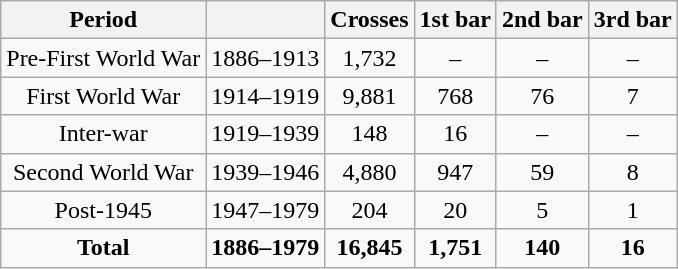<table class="wikitable">
<tr>
<th>Period</th>
<th></th>
<th align=center>Crosses</th>
<th>1st bar</th>
<th>2nd bar</th>
<th>3rd bar</th>
</tr>
<tr>
<td align=center>Pre-First World War</td>
<td align=center>1886–1913</td>
<td align=center>1,732</td>
<td align=center>–</td>
<td align=center>–</td>
<td align=center>–</td>
</tr>
<tr>
<td align=center>First World War</td>
<td align=center>1914–1919</td>
<td align=center>9,881</td>
<td align=center>768</td>
<td align=center>76</td>
<td align=center>7</td>
</tr>
<tr>
<td align=center>Inter-war</td>
<td align=center>1919–1939</td>
<td align=center>148</td>
<td align=center>16</td>
<td align=center>–</td>
<td align=center>–</td>
</tr>
<tr>
<td align=center>Second World War</td>
<td align=center>1939–1946</td>
<td align=center>4,880</td>
<td align=center>947</td>
<td align=center>59</td>
<td align=center>8</td>
</tr>
<tr>
<td align=center>Post-1945</td>
<td align=center>1947–1979</td>
<td align=center>204</td>
<td align=center>20</td>
<td align=center>5</td>
<td align=center>1</td>
</tr>
<tr>
<td align=center><strong>Total</strong></td>
<td align=center><strong>1886–1979</strong></td>
<td align=center><strong>16,845</strong></td>
<td align=center><strong>1,751</strong></td>
<td align=center><strong>140</strong></td>
<td align=center><strong>16</strong></td>
</tr>
</table>
